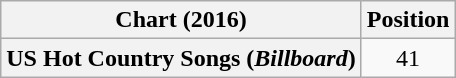<table class="wikitable plainrowheaders" style="text-align:center">
<tr>
<th scope="col">Chart (2016)</th>
<th scope="col">Position</th>
</tr>
<tr>
<th scope="row">US Hot Country Songs (<em>Billboard</em>)</th>
<td>41</td>
</tr>
</table>
